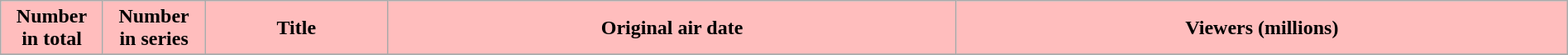<table class="wikitable plainrowheaders" style="width:100%;">
<tr>
<th scope="col" style="background-color: #ffbdbd; color: #000; width: 75px">Number<br>in total</th>
<th scope="col" style="background-color: #ffbdbd; color: #000; width: 75px">Number<br>in series</th>
<th scope="col" style="background-color: #ffbdbd; color: #000;">Title</th>
<th scope="col" style="background-color: #ffbdbd; color: #000;">Original air date</th>
<th scope="col" style="background-color: #ffbdbd; color: #000;">Viewers (millions)</th>
</tr>
<tr>
</tr>
</table>
